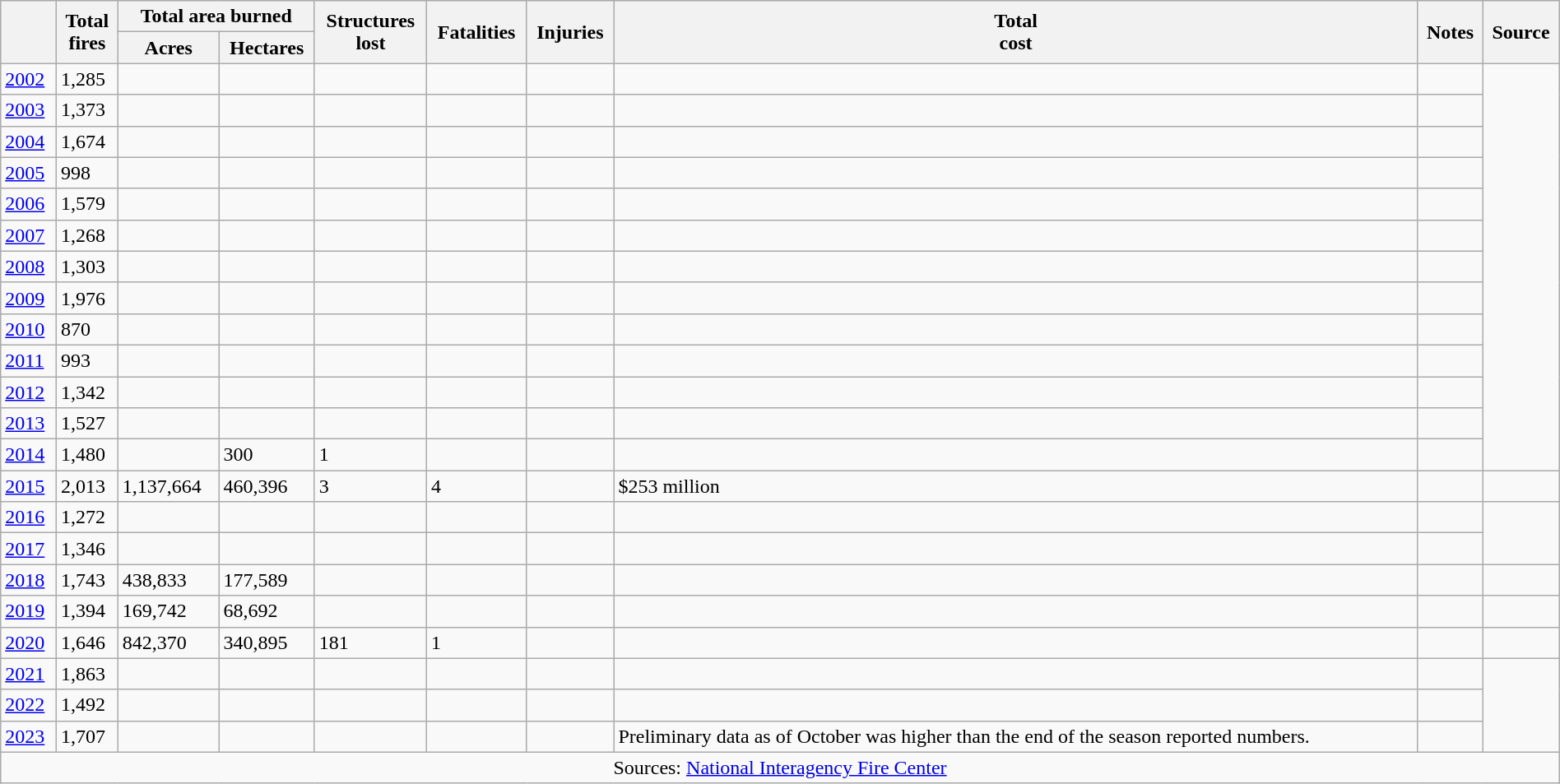<table class="wikitable sortable" align="center" width="100%">
<tr>
<th rowspan=2></th>
<th rowspan=2>Total<br>fires</th>
<th colspan=2>Total area burned</th>
<th rowspan=2>Structures<br>lost</th>
<th rowspan=2>Fatalities</th>
<th rowspan=2>Injuries</th>
<th rowspan=2>Total<br>cost</th>
<th rowspan=2>Notes</th>
<th rowspan="2">Source</th>
</tr>
<tr>
<th>Acres</th>
<th>Hectares</th>
</tr>
<tr>
<td><a href='#'>2002</a></td>
<td>1,285</td>
<td></td>
<td></td>
<td></td>
<td></td>
<td></td>
<td></td>
<td></td>
</tr>
<tr>
<td><a href='#'>2003</a></td>
<td>1,373</td>
<td></td>
<td></td>
<td></td>
<td></td>
<td></td>
<td></td>
<td></td>
</tr>
<tr>
<td><a href='#'>2004</a></td>
<td>1,674</td>
<td></td>
<td></td>
<td></td>
<td></td>
<td></td>
<td></td>
<td></td>
</tr>
<tr>
<td><a href='#'>2005</a></td>
<td>998</td>
<td></td>
<td></td>
<td></td>
<td></td>
<td></td>
<td></td>
<td></td>
</tr>
<tr>
<td><a href='#'>2006</a></td>
<td>1,579</td>
<td></td>
<td></td>
<td></td>
<td></td>
<td></td>
<td></td>
<td></td>
</tr>
<tr>
<td><a href='#'>2007</a></td>
<td>1,268</td>
<td></td>
<td></td>
<td></td>
<td></td>
<td></td>
<td></td>
<td></td>
</tr>
<tr>
<td><a href='#'>2008</a></td>
<td>1,303</td>
<td></td>
<td></td>
<td></td>
<td></td>
<td></td>
<td></td>
<td></td>
</tr>
<tr>
<td><a href='#'>2009</a></td>
<td>1,976</td>
<td></td>
<td></td>
<td></td>
<td></td>
<td></td>
<td></td>
<td></td>
</tr>
<tr>
<td><a href='#'>2010</a></td>
<td>870</td>
<td></td>
<td></td>
<td></td>
<td></td>
<td></td>
<td></td>
<td></td>
</tr>
<tr>
<td><a href='#'>2011</a></td>
<td>993</td>
<td></td>
<td></td>
<td></td>
<td></td>
<td></td>
<td></td>
<td></td>
</tr>
<tr>
<td><a href='#'>2012</a></td>
<td>1,342</td>
<td></td>
<td></td>
<td></td>
<td></td>
<td></td>
<td></td>
<td></td>
</tr>
<tr>
<td><a href='#'>2013</a></td>
<td>1,527</td>
<td></td>
<td></td>
<td></td>
<td></td>
<td></td>
<td></td>
<td></td>
</tr>
<tr>
<td><a href='#'>2014</a></td>
<td>1,480</td>
<td></td>
<td>300</td>
<td>1</td>
<td></td>
<td></td>
<td></td>
<td></td>
</tr>
<tr>
<td><a href='#'>2015</a></td>
<td>2,013</td>
<td>1,137,664</td>
<td>460,396</td>
<td>3</td>
<td>4</td>
<td></td>
<td>$253 million</td>
<td></td>
<td></td>
</tr>
<tr>
<td><a href='#'>2016</a></td>
<td>1,272 </td>
<td> </td>
<td></td>
<td></td>
<td></td>
<td></td>
<td></td>
<td></td>
</tr>
<tr>
<td><a href='#'>2017</a></td>
<td>1,346 </td>
<td> </td>
<td></td>
<td></td>
<td></td>
<td></td>
<td></td>
<td></td>
</tr>
<tr>
<td><a href='#'>2018</a></td>
<td>1,743</td>
<td>438,833</td>
<td>177,589</td>
<td></td>
<td></td>
<td></td>
<td></td>
<td></td>
<td></td>
</tr>
<tr>
<td><a href='#'>2019</a></td>
<td>1,394</td>
<td>169,742</td>
<td>68,692</td>
<td></td>
<td></td>
<td></td>
<td></td>
<td></td>
<td></td>
</tr>
<tr>
<td><a href='#'>2020</a></td>
<td>1,646</td>
<td>842,370</td>
<td>340,895</td>
<td>181</td>
<td>1</td>
<td></td>
<td></td>
<td></td>
<td></td>
</tr>
<tr>
<td><a href='#'>2021</a></td>
<td>1,863</td>
<td> </td>
<td></td>
<td></td>
<td></td>
<td></td>
<td></td>
<td></td>
</tr>
<tr>
<td><a href='#'>2022</a></td>
<td>1,492 </td>
<td> </td>
<td></td>
<td></td>
<td></td>
<td></td>
<td></td>
<td></td>
</tr>
<tr>
<td><a href='#'>2023</a></td>
<td>1,707</td>
<td></td>
<td></td>
<td></td>
<td></td>
<td></td>
<td>Preliminary data as of October was higher than the end of the season reported numbers.</td>
<td></td>
</tr>
<tr>
<td colspan="10" align="center">Sources: <a href='#'>National Interagency Fire Center</a></td>
</tr>
</table>
